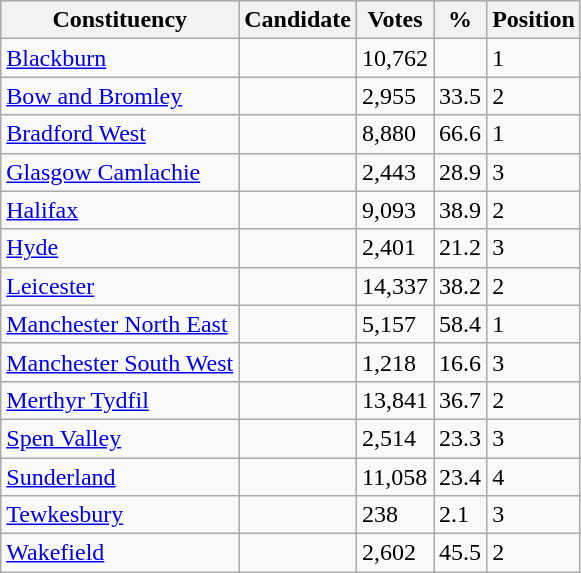<table class="wikitable sortable">
<tr>
<th>Constituency</th>
<th>Candidate</th>
<th>Votes</th>
<th>%</th>
<th>Position</th>
</tr>
<tr>
<td><a href='#'>Blackburn</a></td>
<td></td>
<td>10,762</td>
<td></td>
<td>1</td>
</tr>
<tr>
<td><a href='#'>Bow and Bromley</a></td>
<td></td>
<td>2,955</td>
<td>33.5</td>
<td>2</td>
</tr>
<tr>
<td><a href='#'>Bradford West</a></td>
<td></td>
<td>8,880</td>
<td>66.6</td>
<td>1</td>
</tr>
<tr>
<td><a href='#'>Glasgow Camlachie</a></td>
<td></td>
<td>2,443</td>
<td>28.9</td>
<td>3</td>
</tr>
<tr>
<td><a href='#'>Halifax</a></td>
<td></td>
<td>9,093</td>
<td>38.9</td>
<td>2</td>
</tr>
<tr>
<td><a href='#'>Hyde</a></td>
<td></td>
<td>2,401</td>
<td>21.2</td>
<td>3</td>
</tr>
<tr>
<td><a href='#'>Leicester</a></td>
<td></td>
<td>14,337</td>
<td>38.2</td>
<td>2</td>
</tr>
<tr>
<td><a href='#'>Manchester North East</a></td>
<td></td>
<td>5,157</td>
<td>58.4</td>
<td>1</td>
</tr>
<tr>
<td><a href='#'>Manchester South West</a></td>
<td></td>
<td>1,218</td>
<td>16.6</td>
<td>3</td>
</tr>
<tr>
<td><a href='#'>Merthyr Tydfil</a></td>
<td></td>
<td>13,841</td>
<td>36.7</td>
<td>2</td>
</tr>
<tr>
<td><a href='#'>Spen Valley</a></td>
<td></td>
<td>2,514</td>
<td>23.3</td>
<td>3</td>
</tr>
<tr>
<td><a href='#'>Sunderland</a></td>
<td></td>
<td>11,058</td>
<td>23.4</td>
<td>4</td>
</tr>
<tr>
<td><a href='#'>Tewkesbury</a></td>
<td></td>
<td>238</td>
<td>2.1</td>
<td>3</td>
</tr>
<tr>
<td><a href='#'>Wakefield</a></td>
<td></td>
<td>2,602</td>
<td>45.5</td>
<td>2</td>
</tr>
</table>
